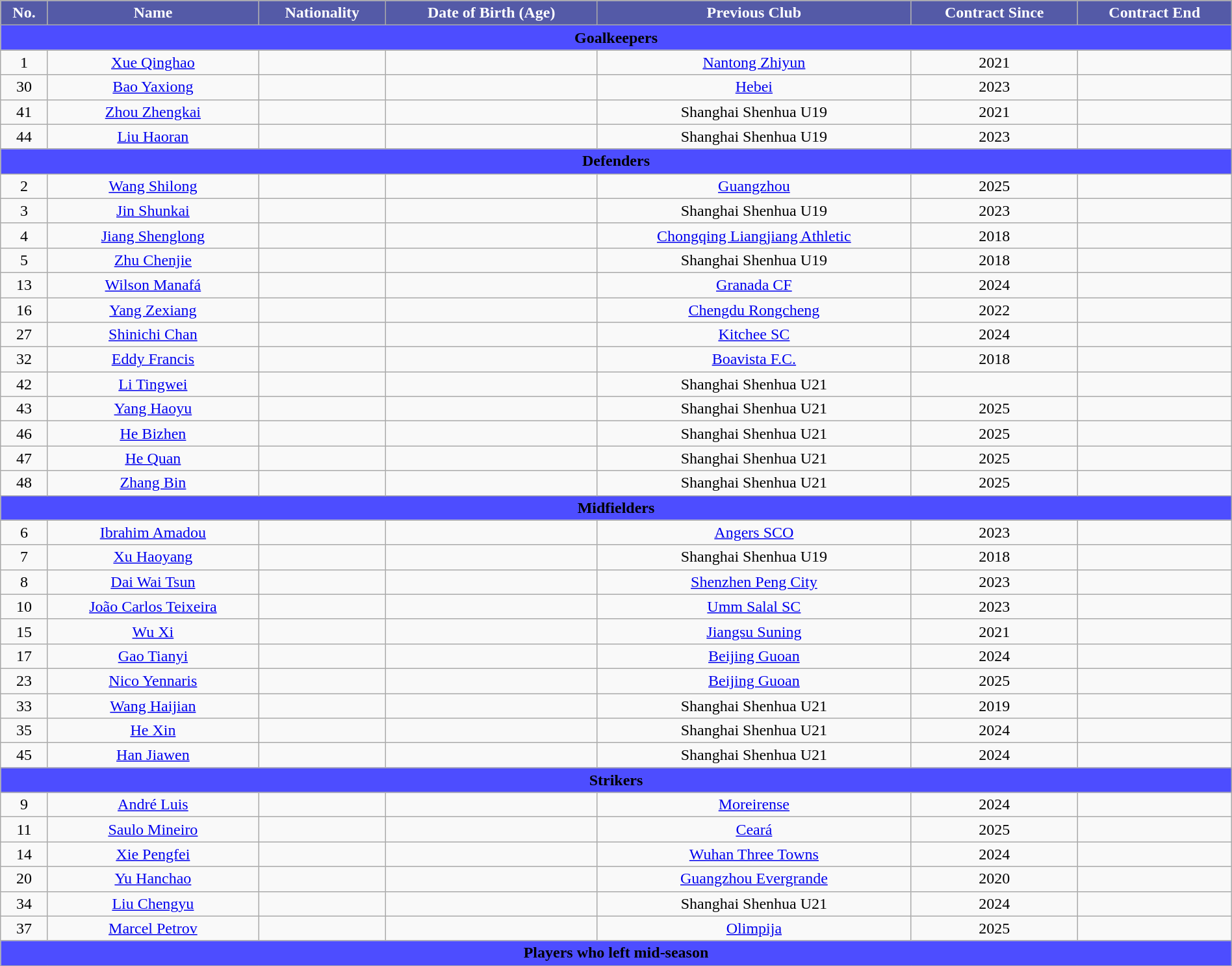<table class="wikitable" style="text-align:center; font-size:100%; width:100%;">
<tr>
<th style="background:#545AA7; color:white; text-align:center;">No.</th>
<th style="background:#545AA7; color:white; text-align:center;">Name</th>
<th style="background:#545AA7; color:white; text-align:center;">Nationality</th>
<th style="background:#545AA7; color:white; text-align:center;">Date of Birth (Age)</th>
<th style="background:#545AA7; color:white; text-align:center;">Previous Club</th>
<th style="background:#545AA7; color:white; text-align:center;">Contract Since</th>
<th style="background:#545AA7; color:white; text-align:center;">Contract End</th>
</tr>
<tr>
<th colspan="8" style="background:#4D4DFF; color:black; text-align:center">Goalkeepers</th>
</tr>
<tr>
<td>1</td>
<td><a href='#'>Xue Qinghao</a></td>
<td></td>
<td></td>
<td> <a href='#'>Nantong Zhiyun</a></td>
<td>2021</td>
<td></td>
</tr>
<tr>
<td>30</td>
<td><a href='#'>Bao Yaxiong</a></td>
<td></td>
<td></td>
<td> <a href='#'>Hebei</a></td>
<td>2023</td>
<td></td>
</tr>
<tr>
<td>41</td>
<td><a href='#'>Zhou Zhengkai</a></td>
<td></td>
<td></td>
<td> Shanghai Shenhua U19</td>
<td>2021</td>
<td></td>
</tr>
<tr>
<td>44</td>
<td><a href='#'>Liu Haoran</a></td>
<td></td>
<td></td>
<td> Shanghai Shenhua U19</td>
<td>2023</td>
<td></td>
</tr>
<tr>
<th colspan="8" style="background:#4D4DFF; color:black; text-align:center">Defenders</th>
</tr>
<tr>
<td>2</td>
<td><a href='#'>Wang Shilong</a></td>
<td></td>
<td></td>
<td> <a href='#'>Guangzhou</a></td>
<td>2025</td>
<td></td>
</tr>
<tr>
<td>3</td>
<td><a href='#'>Jin Shunkai</a></td>
<td></td>
<td></td>
<td> Shanghai Shenhua U19</td>
<td>2023</td>
<td></td>
</tr>
<tr>
<td>4</td>
<td><a href='#'>Jiang Shenglong</a></td>
<td></td>
<td></td>
<td> <a href='#'>Chongqing Liangjiang Athletic</a></td>
<td>2018</td>
<td></td>
</tr>
<tr>
<td>5</td>
<td><a href='#'>Zhu Chenjie</a></td>
<td></td>
<td></td>
<td> Shanghai Shenhua U19</td>
<td>2018</td>
<td></td>
</tr>
<tr>
<td>13</td>
<td><a href='#'>Wilson Manafá</a></td>
<td></td>
<td></td>
<td> <a href='#'>Granada CF</a></td>
<td>2024</td>
<td></td>
</tr>
<tr>
<td>16</td>
<td><a href='#'>Yang Zexiang</a></td>
<td></td>
<td></td>
<td> <a href='#'>Chengdu Rongcheng</a></td>
<td>2022</td>
<td></td>
</tr>
<tr>
<td>27</td>
<td><a href='#'>Shinichi Chan</a></td>
<td></td>
<td></td>
<td> <a href='#'>Kitchee SC</a></td>
<td>2024</td>
<td></td>
</tr>
<tr>
<td>32</td>
<td><a href='#'>Eddy Francis</a></td>
<td></td>
<td></td>
<td> <a href='#'>Boavista F.C.</a></td>
<td>2018</td>
<td></td>
</tr>
<tr>
<td>42</td>
<td><a href='#'>Li Tingwei</a></td>
<td></td>
<td></td>
<td> Shanghai Shenhua U21</td>
<td></td>
<td></td>
</tr>
<tr>
<td>43</td>
<td><a href='#'>Yang Haoyu</a></td>
<td></td>
<td></td>
<td> Shanghai Shenhua U21</td>
<td>2025</td>
<td></td>
</tr>
<tr>
<td>46</td>
<td><a href='#'>He Bizhen</a></td>
<td></td>
<td></td>
<td> Shanghai Shenhua U21</td>
<td>2025</td>
<td></td>
</tr>
<tr>
<td>47</td>
<td><a href='#'>He Quan</a></td>
<td></td>
<td></td>
<td> Shanghai Shenhua U21</td>
<td>2025</td>
<td></td>
</tr>
<tr>
<td>48</td>
<td><a href='#'>Zhang Bin</a></td>
<td></td>
<td></td>
<td> Shanghai Shenhua U21</td>
<td>2025</td>
<td></td>
</tr>
<tr>
<th colspan="8" style="background:#4D4DFF; color:black; text-align:center">Midfielders</th>
</tr>
<tr>
<td>6</td>
<td><a href='#'>Ibrahim Amadou</a></td>
<td></td>
<td></td>
<td> <a href='#'>Angers SCO</a></td>
<td>2023</td>
<td></td>
</tr>
<tr>
<td>7</td>
<td><a href='#'>Xu Haoyang</a></td>
<td></td>
<td></td>
<td> Shanghai Shenhua U19</td>
<td>2018</td>
<td></td>
</tr>
<tr>
<td>8</td>
<td><a href='#'>Dai Wai Tsun</a></td>
<td></td>
<td></td>
<td> <a href='#'>Shenzhen Peng City</a></td>
<td>2023</td>
<td></td>
</tr>
<tr>
<td>10</td>
<td><a href='#'>João Carlos Teixeira</a></td>
<td></td>
<td></td>
<td> <a href='#'>Umm Salal SC</a></td>
<td>2023</td>
<td></td>
</tr>
<tr>
<td>15</td>
<td><a href='#'>Wu Xi</a></td>
<td></td>
<td></td>
<td> <a href='#'>Jiangsu Suning</a></td>
<td>2021</td>
<td></td>
</tr>
<tr>
<td>17</td>
<td><a href='#'>Gao Tianyi</a></td>
<td></td>
<td></td>
<td> <a href='#'>Beijing Guoan</a></td>
<td>2024</td>
<td></td>
</tr>
<tr>
<td>23</td>
<td><a href='#'>Nico Yennaris</a></td>
<td></td>
<td></td>
<td> <a href='#'>Beijing Guoan</a></td>
<td>2025</td>
<td></td>
</tr>
<tr>
<td>33</td>
<td><a href='#'>Wang Haijian</a></td>
<td></td>
<td></td>
<td> Shanghai Shenhua U21</td>
<td>2019</td>
<td></td>
</tr>
<tr>
<td>35</td>
<td><a href='#'>He Xin</a></td>
<td></td>
<td></td>
<td> Shanghai Shenhua U21</td>
<td>2024</td>
<td></td>
</tr>
<tr>
<td>45</td>
<td><a href='#'>Han Jiawen</a></td>
<td></td>
<td></td>
<td> Shanghai Shenhua U21</td>
<td>2024</td>
<td></td>
</tr>
<tr>
<th colspan="8" style="background:#4D4DFF; color:black; text-align:center">Strikers</th>
</tr>
<tr>
<td>9</td>
<td><a href='#'>André Luis</a></td>
<td></td>
<td></td>
<td> <a href='#'>Moreirense</a></td>
<td>2024</td>
<td></td>
</tr>
<tr>
<td>11</td>
<td><a href='#'>Saulo Mineiro</a></td>
<td></td>
<td></td>
<td> <a href='#'>Ceará</a></td>
<td>2025</td>
<td></td>
</tr>
<tr>
<td>14</td>
<td><a href='#'>Xie Pengfei</a></td>
<td></td>
<td></td>
<td> <a href='#'>Wuhan Three Towns</a></td>
<td>2024</td>
<td></td>
</tr>
<tr>
<td>20</td>
<td><a href='#'>Yu Hanchao</a></td>
<td></td>
<td></td>
<td> <a href='#'>Guangzhou Evergrande</a></td>
<td>2020</td>
<td></td>
</tr>
<tr>
<td>34</td>
<td><a href='#'>Liu Chengyu</a></td>
<td></td>
<td></td>
<td> Shanghai Shenhua U21</td>
<td>2024</td>
<td></td>
</tr>
<tr>
<td>37</td>
<td><a href='#'>Marcel Petrov</a></td>
<td></td>
<td></td>
<td> <a href='#'>Olimpija</a></td>
<td>2025</td>
<td></td>
</tr>
<tr>
<th colspan="8" style="background:#4D4DFF; color:black; text-align:center">Players who left mid-season</th>
</tr>
<tr>
</tr>
</table>
